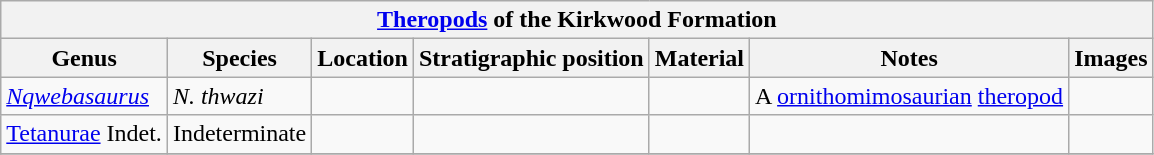<table class="wikitable" align="center">
<tr>
<th colspan="7" align="center"><a href='#'>Theropods</a> of the Kirkwood Formation</th>
</tr>
<tr>
<th>Genus</th>
<th>Species</th>
<th>Location</th>
<th>Stratigraphic position</th>
<th>Material</th>
<th>Notes</th>
<th>Images</th>
</tr>
<tr>
<td><em><a href='#'>Nqwebasaurus</a></em></td>
<td><em>N. thwazi</em></td>
<td></td>
<td></td>
<td></td>
<td>A <a href='#'>ornithomimosaurian</a> <a href='#'>theropod</a></td>
<td></td>
</tr>
<tr>
<td><a href='#'>Tetanurae</a> Indet.</td>
<td>Indeterminate</td>
<td></td>
<td></td>
<td></td>
<td></td>
<td></td>
</tr>
<tr>
</tr>
</table>
